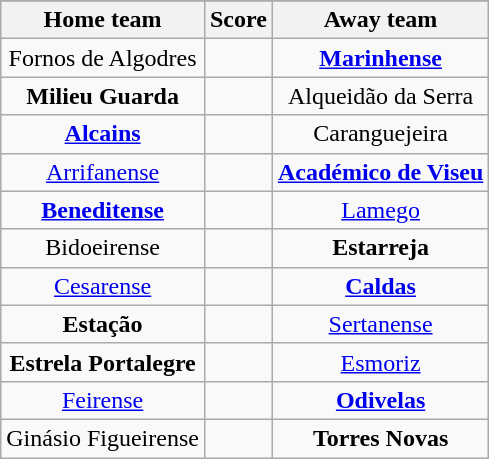<table class="wikitable" style="text-align: center">
<tr>
</tr>
<tr>
<th>Home team</th>
<th>Score</th>
<th>Away team</th>
</tr>
<tr>
<td>Fornos de Algodres </td>
<td></td>
<td><strong><a href='#'>Marinhense</a></strong> </td>
</tr>
<tr>
<td><strong>Milieu Guarda</strong> </td>
<td></td>
<td>Alqueidão da Serra </td>
</tr>
<tr>
<td><strong><a href='#'>Alcains</a></strong> </td>
<td></td>
<td>Caranguejeira </td>
</tr>
<tr>
<td><a href='#'>Arrifanense</a> </td>
<td></td>
<td><strong><a href='#'>Académico de Viseu</a></strong> </td>
</tr>
<tr>
<td><strong><a href='#'>Beneditense</a></strong> </td>
<td></td>
<td><a href='#'>Lamego</a> </td>
</tr>
<tr>
<td>Bidoeirense </td>
<td></td>
<td><strong>Estarreja</strong> </td>
</tr>
<tr>
<td><a href='#'>Cesarense</a> </td>
<td></td>
<td><strong><a href='#'>Caldas</a></strong> </td>
</tr>
<tr>
<td><strong>Estação</strong> </td>
<td></td>
<td><a href='#'>Sertanense</a> </td>
</tr>
<tr>
<td><strong>Estrela Portalegre</strong> </td>
<td></td>
<td><a href='#'>Esmoriz</a> </td>
</tr>
<tr>
<td><a href='#'>Feirense</a> </td>
<td></td>
<td><strong><a href='#'>Odivelas</a></strong> </td>
</tr>
<tr>
<td>Ginásio Figueirense </td>
<td></td>
<td><strong>Torres Novas</strong> </td>
</tr>
</table>
